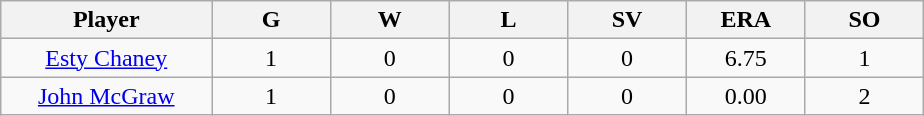<table class="wikitable sortable">
<tr>
<th bgcolor="#DDDDFF" width="16%">Player</th>
<th bgcolor="#DDDDFF" width="9%">G</th>
<th bgcolor="#DDDDFF" width="9%">W</th>
<th bgcolor="#DDDDFF" width="9%">L</th>
<th bgcolor="#DDDDFF" width="9%">SV</th>
<th bgcolor="#DDDDFF" width="9%">ERA</th>
<th bgcolor="#DDDDFF" width="9%">SO</th>
</tr>
<tr align="center">
<td><a href='#'>Esty Chaney</a></td>
<td>1</td>
<td>0</td>
<td>0</td>
<td>0</td>
<td>6.75</td>
<td>1</td>
</tr>
<tr align="center">
<td><a href='#'>John McGraw</a></td>
<td>1</td>
<td>0</td>
<td>0</td>
<td>0</td>
<td>0.00</td>
<td>2</td>
</tr>
</table>
